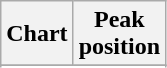<table class="wikitable plainrowheaders">
<tr>
<th>Chart</th>
<th>Peak<br>position</th>
</tr>
<tr>
</tr>
<tr>
</tr>
<tr>
</tr>
<tr>
</tr>
<tr>
</tr>
</table>
